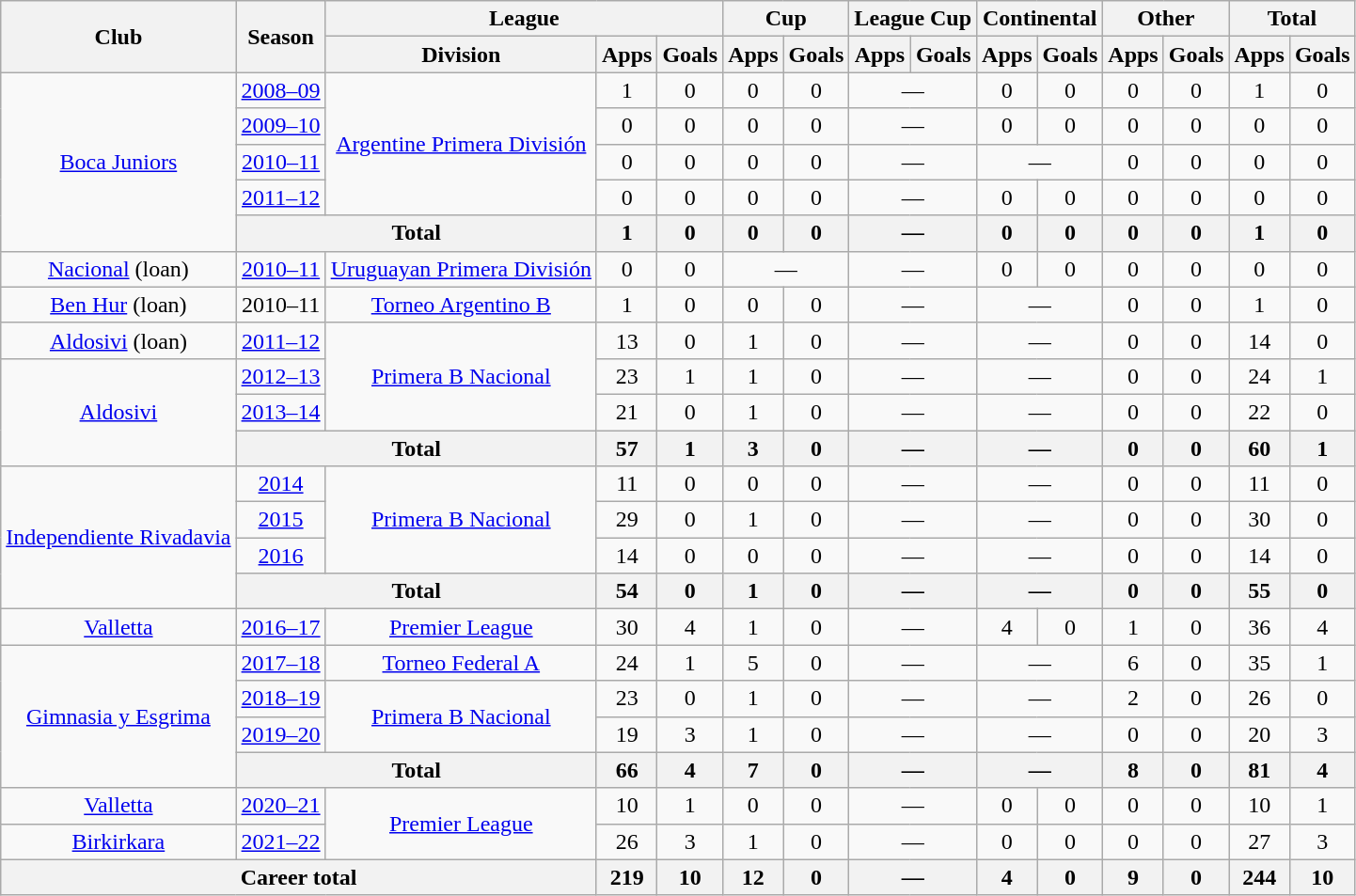<table class="wikitable" style="text-align:center">
<tr>
<th rowspan="2">Club</th>
<th rowspan="2">Season</th>
<th colspan="3">League</th>
<th colspan="2">Cup</th>
<th colspan="2">League Cup</th>
<th colspan="2">Continental</th>
<th colspan="2">Other</th>
<th colspan="2">Total</th>
</tr>
<tr>
<th>Division</th>
<th>Apps</th>
<th>Goals</th>
<th>Apps</th>
<th>Goals</th>
<th>Apps</th>
<th>Goals</th>
<th>Apps</th>
<th>Goals</th>
<th>Apps</th>
<th>Goals</th>
<th>Apps</th>
<th>Goals</th>
</tr>
<tr>
<td rowspan="5"><a href='#'>Boca Juniors</a></td>
<td><a href='#'>2008–09</a></td>
<td rowspan="4"><a href='#'>Argentine Primera División</a></td>
<td>1</td>
<td>0</td>
<td>0</td>
<td>0</td>
<td colspan="2">—</td>
<td>0</td>
<td>0</td>
<td>0</td>
<td>0</td>
<td>1</td>
<td>0</td>
</tr>
<tr>
<td><a href='#'>2009–10</a></td>
<td>0</td>
<td>0</td>
<td>0</td>
<td>0</td>
<td colspan="2">—</td>
<td>0</td>
<td>0</td>
<td>0</td>
<td>0</td>
<td>0</td>
<td>0</td>
</tr>
<tr>
<td><a href='#'>2010–11</a></td>
<td>0</td>
<td>0</td>
<td>0</td>
<td>0</td>
<td colspan="2">—</td>
<td colspan="2">—</td>
<td>0</td>
<td>0</td>
<td>0</td>
<td>0</td>
</tr>
<tr>
<td><a href='#'>2011–12</a></td>
<td>0</td>
<td>0</td>
<td>0</td>
<td>0</td>
<td colspan="2">—</td>
<td>0</td>
<td>0</td>
<td>0</td>
<td>0</td>
<td>0</td>
<td>0</td>
</tr>
<tr>
<th colspan="2">Total</th>
<th>1</th>
<th>0</th>
<th>0</th>
<th>0</th>
<th colspan="2">—</th>
<th>0</th>
<th>0</th>
<th>0</th>
<th>0</th>
<th>1</th>
<th>0</th>
</tr>
<tr>
<td rowspan="1"><a href='#'>Nacional</a> (loan)</td>
<td><a href='#'>2010–11</a></td>
<td rowspan="1"><a href='#'>Uruguayan Primera División</a></td>
<td>0</td>
<td>0</td>
<td colspan="2">—</td>
<td colspan="2">—</td>
<td>0</td>
<td>0</td>
<td>0</td>
<td>0</td>
<td>0</td>
<td>0</td>
</tr>
<tr>
<td rowspan="1"><a href='#'>Ben Hur</a> (loan)</td>
<td>2010–11</td>
<td rowspan="1"><a href='#'>Torneo Argentino B</a></td>
<td>1</td>
<td>0</td>
<td>0</td>
<td>0</td>
<td colspan="2">—</td>
<td colspan="2">—</td>
<td>0</td>
<td>0</td>
<td>1</td>
<td>0</td>
</tr>
<tr>
<td rowspan="1"><a href='#'>Aldosivi</a> (loan)</td>
<td><a href='#'>2011–12</a></td>
<td rowspan="3"><a href='#'>Primera B Nacional</a></td>
<td>13</td>
<td>0</td>
<td>1</td>
<td>0</td>
<td colspan="2">—</td>
<td colspan="2">—</td>
<td>0</td>
<td>0</td>
<td>14</td>
<td>0</td>
</tr>
<tr>
<td rowspan="3"><a href='#'>Aldosivi</a></td>
<td><a href='#'>2012–13</a></td>
<td>23</td>
<td>1</td>
<td>1</td>
<td>0</td>
<td colspan="2">—</td>
<td colspan="2">—</td>
<td>0</td>
<td>0</td>
<td>24</td>
<td>1</td>
</tr>
<tr>
<td><a href='#'>2013–14</a></td>
<td>21</td>
<td>0</td>
<td>1</td>
<td>0</td>
<td colspan="2">—</td>
<td colspan="2">—</td>
<td>0</td>
<td>0</td>
<td>22</td>
<td>0</td>
</tr>
<tr>
<th colspan="2">Total</th>
<th>57</th>
<th>1</th>
<th>3</th>
<th>0</th>
<th colspan="2">—</th>
<th colspan="2">—</th>
<th>0</th>
<th>0</th>
<th>60</th>
<th>1</th>
</tr>
<tr>
<td rowspan="4"><a href='#'>Independiente Rivadavia</a></td>
<td><a href='#'>2014</a></td>
<td rowspan="3"><a href='#'>Primera B Nacional</a></td>
<td>11</td>
<td>0</td>
<td>0</td>
<td>0</td>
<td colspan="2">—</td>
<td colspan="2">—</td>
<td>0</td>
<td>0</td>
<td>11</td>
<td>0</td>
</tr>
<tr>
<td><a href='#'>2015</a></td>
<td>29</td>
<td>0</td>
<td>1</td>
<td>0</td>
<td colspan="2">—</td>
<td colspan="2">—</td>
<td>0</td>
<td>0</td>
<td>30</td>
<td>0</td>
</tr>
<tr>
<td><a href='#'>2016</a></td>
<td>14</td>
<td>0</td>
<td>0</td>
<td>0</td>
<td colspan="2">—</td>
<td colspan="2">—</td>
<td>0</td>
<td>0</td>
<td>14</td>
<td>0</td>
</tr>
<tr>
<th colspan="2">Total</th>
<th>54</th>
<th>0</th>
<th>1</th>
<th>0</th>
<th colspan="2">—</th>
<th colspan="2">—</th>
<th>0</th>
<th>0</th>
<th>55</th>
<th>0</th>
</tr>
<tr>
<td rowspan="1"><a href='#'>Valletta</a></td>
<td><a href='#'>2016–17</a></td>
<td rowspan="1"><a href='#'>Premier League</a></td>
<td>30</td>
<td>4</td>
<td>1</td>
<td>0</td>
<td colspan="2">—</td>
<td>4</td>
<td>0</td>
<td>1</td>
<td>0</td>
<td>36</td>
<td>4</td>
</tr>
<tr>
<td rowspan="4"><a href='#'>Gimnasia y Esgrima</a></td>
<td><a href='#'>2017–18</a></td>
<td rowspan="1"><a href='#'>Torneo Federal A</a></td>
<td>24</td>
<td>1</td>
<td>5</td>
<td>0</td>
<td colspan="2">—</td>
<td colspan="2">—</td>
<td>6</td>
<td>0</td>
<td>35</td>
<td>1</td>
</tr>
<tr>
<td><a href='#'>2018–19</a></td>
<td rowspan="2"><a href='#'>Primera B Nacional</a></td>
<td>23</td>
<td>0</td>
<td>1</td>
<td>0</td>
<td colspan="2">—</td>
<td colspan="2">—</td>
<td>2</td>
<td>0</td>
<td>26</td>
<td>0</td>
</tr>
<tr>
<td><a href='#'>2019–20</a></td>
<td>19</td>
<td>3</td>
<td>1</td>
<td>0</td>
<td colspan="2">—</td>
<td colspan="2">—</td>
<td>0</td>
<td>0</td>
<td>20</td>
<td>3</td>
</tr>
<tr>
<th colspan="2">Total</th>
<th>66</th>
<th>4</th>
<th>7</th>
<th>0</th>
<th colspan="2">—</th>
<th colspan="2">—</th>
<th>8</th>
<th>0</th>
<th>81</th>
<th>4</th>
</tr>
<tr>
<td rowspan="1"><a href='#'>Valletta</a></td>
<td><a href='#'>2020–21</a></td>
<td rowspan="2"><a href='#'>Premier League</a></td>
<td>10</td>
<td>1</td>
<td>0</td>
<td>0</td>
<td colspan="2">—</td>
<td>0</td>
<td>0</td>
<td>0</td>
<td>0</td>
<td>10</td>
<td>1</td>
</tr>
<tr>
<td><a href='#'>Birkirkara</a></td>
<td><a href='#'>2021–22</a></td>
<td>26</td>
<td>3</td>
<td>1</td>
<td>0</td>
<td colspan="2">—</td>
<td>0</td>
<td>0</td>
<td>0</td>
<td>0</td>
<td>27</td>
<td>3</td>
</tr>
<tr>
<th colspan="3">Career total</th>
<th>219</th>
<th>10</th>
<th>12</th>
<th>0</th>
<th colspan="2">—</th>
<th>4</th>
<th>0</th>
<th>9</th>
<th>0</th>
<th>244</th>
<th>10</th>
</tr>
</table>
